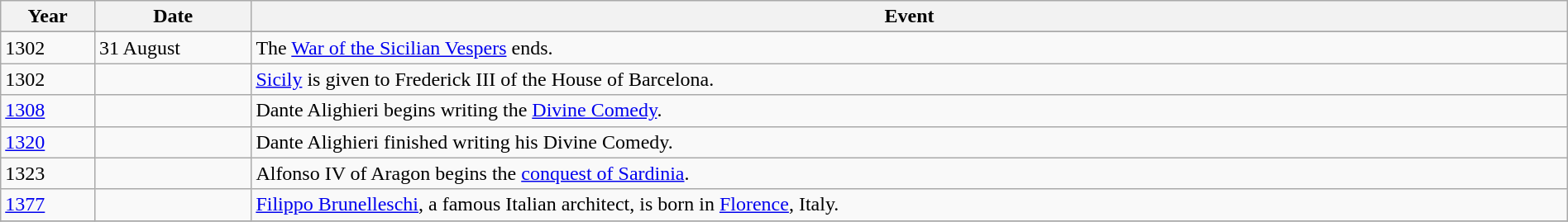<table class="wikitable" width="100%">
<tr>
<th style="width:6%">Year</th>
<th style="width:10%">Date</th>
<th>Event</th>
</tr>
<tr>
</tr>
<tr>
<td>1302</td>
<td>31 August</td>
<td>The <a href='#'>War of the Sicilian Vespers</a> ends.</td>
</tr>
<tr>
<td>1302</td>
<td></td>
<td><a href='#'>Sicily</a> is given to Frederick III of the House of Barcelona.</td>
</tr>
<tr>
<td><a href='#'>1308</a></td>
<td></td>
<td>Dante Alighieri begins writing the <a href='#'>Divine Comedy</a>.</td>
</tr>
<tr>
<td><a href='#'>1320</a></td>
<td></td>
<td>Dante Alighieri finished writing his Divine Comedy.</td>
</tr>
<tr>
<td>1323</td>
<td></td>
<td>Alfonso IV of Aragon begins the <a href='#'>conquest of Sardinia</a>.</td>
</tr>
<tr>
<td><a href='#'>1377</a></td>
<td></td>
<td><a href='#'>Filippo Brunelleschi</a>, a famous Italian architect, is born in <a href='#'>Florence</a>, Italy.</td>
</tr>
<tr>
</tr>
</table>
